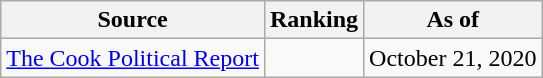<table class="wikitable" style="text-align:center">
<tr>
<th>Source</th>
<th>Ranking</th>
<th>As of</th>
</tr>
<tr>
<td align=left><a href='#'>The Cook Political Report</a></td>
<td></td>
<td>October 21, 2020</td>
</tr>
</table>
